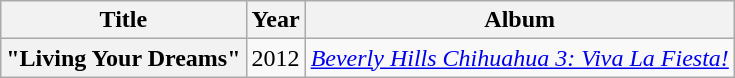<table class="wikitable plainrowheaders">
<tr>
<th>Title</th>
<th>Year</th>
<th>Album</th>
</tr>
<tr>
<th scope="row">"Living Your Dreams"</th>
<td>2012</td>
<td><em><a href='#'>Beverly Hills Chihuahua 3: Viva La Fiesta!</a></em></td>
</tr>
</table>
